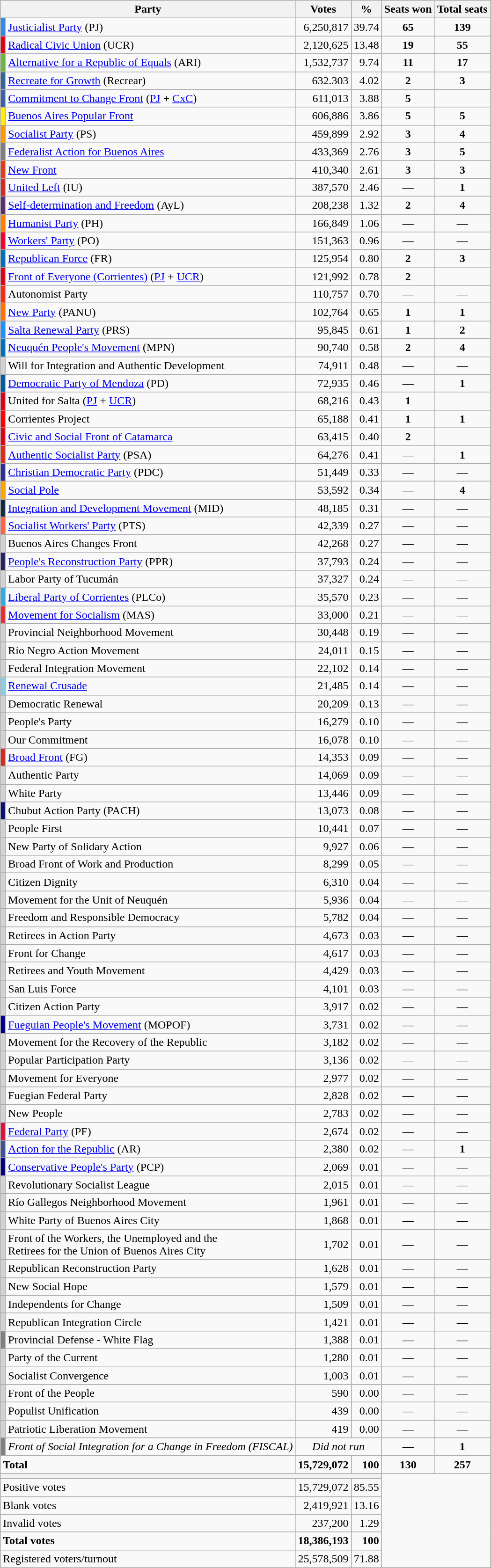<table class="wikitable" style="text-align:right;">
<tr>
<th colspan=2>Party</th>
<th>Votes</th>
<th>%</th>
<th>Seats won</th>
<th>Total seats</th>
</tr>
<tr>
<td bgcolor=#318CE7></td>
<td align=left><a href='#'>Justicialist Party</a> (PJ)</td>
<td>6,250,817</td>
<td>39.74</td>
<td align=center><strong>65</strong></td>
<td align=center><strong>139</strong></td>
</tr>
<tr>
<td bgcolor=#E10019></td>
<td align=left><a href='#'>Radical Civic Union</a> (UCR)</td>
<td>2,120,625</td>
<td>13.48</td>
<td align=center><strong>19</strong></td>
<td align=center><strong>55</strong></td>
</tr>
<tr>
<td bgcolor=#6FB53E></td>
<td align=left><a href='#'>Alternative for a Republic of Equals</a> (ARI)</td>
<td>1,532,737</td>
<td>9.74</td>
<td align=center><strong>11</strong></td>
<td align=center><strong>17</strong></td>
</tr>
<tr>
<td bgcolor=#35649C></td>
<td align=left><a href='#'>Recreate for Growth</a> (Recrear)</td>
<td>632.303</td>
<td>4.02</td>
<td align=center><strong>2</strong></td>
<td align=center><strong>3</strong></td>
</tr>
<tr>
<td bgcolor=#3E5FA9></td>
<td align=left><a href='#'>Commitment to Change Front</a> (<a href='#'>PJ</a> + <a href='#'>CxC</a>)</td>
<td>611,013</td>
<td>3.88</td>
<td align=center><strong>5</strong></td>
<td align=center></td>
</tr>
<tr>
<td bgcolor=#FFEF00></td>
<td align=left><a href='#'>Buenos Aires Popular Front</a></td>
<td>606,886</td>
<td>3.86</td>
<td align=center><strong>5</strong></td>
<td align=center><strong>5</strong></td>
</tr>
<tr>
<td bgcolor=#FF9900></td>
<td align=left><a href='#'>Socialist Party</a> (PS)</td>
<td>459,899</td>
<td>2.92</td>
<td align=center><strong>3</strong></td>
<td align=center><strong>4</strong></td>
</tr>
<tr>
<td bgcolor=#808080></td>
<td align=left><a href='#'>Federalist Action for Buenos Aires</a></td>
<td>433,369</td>
<td>2.76</td>
<td align=center><strong>3</strong></td>
<td align=center><strong>5</strong></td>
</tr>
<tr>
<td bgcolor=#DD3F18></td>
<td align=left><a href='#'>New Front</a></td>
<td>410,340</td>
<td>2.61</td>
<td align=center><strong>3</strong></td>
<td align=center><strong>3</strong></td>
</tr>
<tr>
<td bgcolor=#CC2D2A></td>
<td align=left><a href='#'>United Left</a> (IU)</td>
<td>387,570</td>
<td>2.46</td>
<td align=center>—</td>
<td align=center><strong>1</strong></td>
</tr>
<tr>
<td bgcolor=#592E6B></td>
<td align=left><a href='#'>Self-determination and Freedom</a> (AyL)</td>
<td>208,238</td>
<td>1.32</td>
<td align=center><strong>2</strong></td>
<td align=center><strong>4</strong></td>
</tr>
<tr>
<td bgcolor=#FF7F00></td>
<td align=left><a href='#'>Humanist Party</a> (PH)</td>
<td>166,849</td>
<td>1.06</td>
<td align=center>—</td>
<td align=center>—</td>
</tr>
<tr>
<td bgcolor=#F4022E></td>
<td align=left><a href='#'>Workers' Party</a> (PO)</td>
<td>151,363</td>
<td>0.96</td>
<td align=center>—</td>
<td align=center>—</td>
</tr>
<tr>
<td bgcolor=#0070B8></td>
<td align=left><a href='#'>Republican Force</a> (FR)</td>
<td>125,954</td>
<td>0.80</td>
<td align=center><strong>2</strong></td>
<td align=center><strong>3</strong></td>
</tr>
<tr>
<td bgcolor=#E10019></td>
<td align=left><a href='#'>Front of Everyone (Corrientes)</a> (<a href='#'>PJ</a> + <a href='#'>UCR</a>)</td>
<td>121,992</td>
<td>0.78</td>
<td align=center><strong>2</strong></td>
<td align=center></td>
</tr>
<tr>
<td bgcolor=#FC2A19></td>
<td align=left>Autonomist Party</td>
<td>110,757</td>
<td>0.70</td>
<td align=center>—</td>
<td align=center>—</td>
</tr>
<tr>
<td bgcolor=#FF7500></td>
<td align=left><a href='#'>New Party</a> (PANU)</td>
<td>102,764</td>
<td>0.65</td>
<td align=center><strong>1</strong></td>
<td align=center><strong>1</strong></td>
</tr>
<tr>
<td bgcolor=#1E90FF></td>
<td align=left><a href='#'>Salta Renewal Party</a> (PRS)</td>
<td>95,845</td>
<td>0.61</td>
<td align=center><strong>1</strong></td>
<td align=center><strong>2</strong></td>
</tr>
<tr>
<td bgcolor=#0070B8></td>
<td align=left><a href='#'>Neuquén People's Movement</a> (MPN)</td>
<td>90,740</td>
<td>0.58</td>
<td align=center><strong>2</strong></td>
<td align=center><strong>4</strong></td>
</tr>
<tr>
<td bgcolor=lightgrey></td>
<td align=left>Will for Integration and Authentic Development</td>
<td>74,911</td>
<td>0.48</td>
<td align=center>—</td>
<td align=center>—</td>
</tr>
<tr>
<td bgcolor=#005C9E></td>
<td align=left><a href='#'>Democratic Party of Mendoza</a> (PD)</td>
<td>72,935</td>
<td>0.46</td>
<td align=center>—</td>
<td align=center><strong>1</strong></td>
</tr>
<tr>
<td bgcolor=#E10019></td>
<td align=left>United for Salta (<a href='#'>PJ</a> + <a href='#'>UCR</a>)</td>
<td>68,216</td>
<td>0.43</td>
<td align=center><strong>1</strong></td>
<td align=center></td>
</tr>
<tr>
<td bgcolor=red></td>
<td align=left>Corrientes Project</td>
<td>65,188</td>
<td>0.41</td>
<td align=center><strong>1</strong></td>
<td align=center><strong>1</strong></td>
</tr>
<tr>
<td bgcolor=#E10019></td>
<td align=left><a href='#'>Civic and Social Front of Catamarca</a></td>
<td>63,415</td>
<td>0.40</td>
<td align=center><strong>2</strong></td>
<td align=center></td>
</tr>
<tr>
<td bgcolor=#DD2C1A></td>
<td align=left><a href='#'>Authentic Socialist Party</a> (PSA)</td>
<td>64,276</td>
<td>0.41</td>
<td align=center>—</td>
<td align=center><strong>1</strong></td>
</tr>
<tr>
<td bgcolor=#2B3094></td>
<td align=left><a href='#'>Christian Democratic Party</a> (PDC)</td>
<td>51,449</td>
<td>0.33</td>
<td align=center>—</td>
<td align=center>—</td>
</tr>
<tr>
<td bgcolor=orange></td>
<td align=left><a href='#'>Social Pole</a></td>
<td>53,592</td>
<td>0.34</td>
<td align=center>—</td>
<td align=center><strong>4</strong></td>
</tr>
<tr>
<td bgcolor=#0F2B3D></td>
<td align=left><a href='#'>Integration and Development Movement</a> (MID)</td>
<td>48,185</td>
<td>0.31</td>
<td align=center>—</td>
<td align=center>—</td>
</tr>
<tr>
<td bgcolor=#FF6347></td>
<td align=left><a href='#'>Socialist Workers' Party</a> (PTS)</td>
<td>42,339</td>
<td>0.27</td>
<td align=center>—</td>
<td align=center>—</td>
</tr>
<tr>
<td bgcolor=lightgrey></td>
<td align=left>Buenos Aires Changes Front</td>
<td>42,268</td>
<td>0.27</td>
<td align=center>—</td>
<td align=center>—</td>
</tr>
<tr>
<td bgcolor=#2B2361></td>
<td align=left><a href='#'>People's Reconstruction Party</a> (PPR)</td>
<td>37,793</td>
<td>0.24</td>
<td align=center>—</td>
<td align=center>—</td>
</tr>
<tr>
<td bgcolor=lightgrey></td>
<td align=left>Labor Party of Tucumán</td>
<td>37,327</td>
<td>0.24</td>
<td align=center>—</td>
<td align=center>—</td>
</tr>
<tr>
<td bgcolor=#35AAE0></td>
<td align=left><a href='#'>Liberal Party of Corrientes</a> (PLCo)</td>
<td>35,570</td>
<td>0.23</td>
<td align=center>—</td>
<td align=center>—</td>
</tr>
<tr>
<td bgcolor=#E52D33></td>
<td align=left><a href='#'>Movement for Socialism</a> (MAS)</td>
<td>33,000</td>
<td>0.21</td>
<td align=center>—</td>
<td align=center>—</td>
</tr>
<tr>
<td bgcolor=lightgrey></td>
<td align=left>Provincial Neighborhood Movement</td>
<td>30,448</td>
<td>0.19</td>
<td align=center>—</td>
<td align=center>—</td>
</tr>
<tr>
<td bgcolor=lightgrey></td>
<td align=left>Río Negro Action Movement</td>
<td>24,011</td>
<td>0.15</td>
<td align=center>—</td>
<td align=center>—</td>
</tr>
<tr>
<td bgcolor=lightgrey></td>
<td align=left>Federal Integration Movement</td>
<td>22,102</td>
<td>0.14</td>
<td align=center>—</td>
<td align=center>—</td>
</tr>
<tr>
<td bgcolor=skyblue></td>
<td align=left><a href='#'>Renewal Crusade</a></td>
<td>21,485</td>
<td>0.14</td>
<td align=center>—</td>
<td align=center>—</td>
</tr>
<tr>
<td bgcolor=lightgrey></td>
<td align=left>Democratic Renewal</td>
<td>20,209</td>
<td>0.13</td>
<td align=center>—</td>
<td align=center>—</td>
</tr>
<tr>
<td bgcolor=lightgrey></td>
<td align=left>People's Party</td>
<td>16,279</td>
<td>0.10</td>
<td align=center>—</td>
<td align=center>—</td>
</tr>
<tr>
<td bgcolor=lightgrey></td>
<td align=left>Our Commitment</td>
<td>16,078</td>
<td>0.10</td>
<td align=center>—</td>
<td align=center>—</td>
</tr>
<tr>
<td bgcolor=#D22C21></td>
<td align=left><a href='#'>Broad Front</a> (FG)</td>
<td>14,353</td>
<td>0.09</td>
<td align=center>—</td>
<td align=center>—</td>
</tr>
<tr>
<td bgcolor=lightgrey></td>
<td align=left>Authentic Party</td>
<td>14,069</td>
<td>0.09</td>
<td align=center>—</td>
<td align=center>—</td>
</tr>
<tr>
<td bgcolor=lightgrey></td>
<td align=left>White Party</td>
<td>13,446</td>
<td>0.09</td>
<td align=center>—</td>
<td align=center>—</td>
</tr>
<tr>
<td bgcolor=#0A1172></td>
<td align=left>Chubut Action Party (PACH)</td>
<td>13,073</td>
<td>0.08</td>
<td align=center>—</td>
<td align=center>—</td>
</tr>
<tr>
<td bgcolor=lightgrey></td>
<td align=left>People First</td>
<td>10,441</td>
<td>0.07</td>
<td align=center>—</td>
<td align=center>—</td>
</tr>
<tr>
<td bgcolor=lightgrey></td>
<td align=left>New Party of Solidary Action</td>
<td>9,927</td>
<td>0.06</td>
<td align=center>—</td>
<td align=center>—</td>
</tr>
<tr>
<td bgcolor=lightgrey></td>
<td align=left>Broad Front of Work and Production</td>
<td>8,299</td>
<td>0.05</td>
<td align=center>—</td>
<td align=center>—</td>
</tr>
<tr>
<td bgcolor=lightgrey></td>
<td align=left>Citizen Dignity</td>
<td>6,310</td>
<td>0.04</td>
<td align=center>—</td>
<td align=center>—</td>
</tr>
<tr>
<td bgcolor=lightgrey></td>
<td align=left>Movement for the Unit of Neuquén</td>
<td>5,936</td>
<td>0.04</td>
<td align=center>—</td>
<td align=center>—</td>
</tr>
<tr>
<td bgcolor=lightgrey></td>
<td align=left>Freedom and Responsible Democracy</td>
<td>5,782</td>
<td>0.04</td>
<td align=center>—</td>
<td align=center>—</td>
</tr>
<tr>
<td bgcolor=lightgrey></td>
<td align=left>Retirees in Action Party</td>
<td>4,673</td>
<td>0.03</td>
<td align=center>—</td>
<td align=center>—</td>
</tr>
<tr>
<td bgcolor=lightgrey></td>
<td align=left>Front for Change</td>
<td>4,617</td>
<td>0.03</td>
<td align=center>—</td>
<td align=center>—</td>
</tr>
<tr>
<td bgcolor=lightgrey></td>
<td align=left>Retirees and Youth Movement</td>
<td>4,429</td>
<td>0.03</td>
<td align=center>—</td>
<td align=center>—</td>
</tr>
<tr>
<td bgcolor=lightgrey></td>
<td align=left>San Luis Force</td>
<td>4,101</td>
<td>0.03</td>
<td align=center>—</td>
<td align=center>—</td>
</tr>
<tr>
<td bgcolor=lightgrey></td>
<td align=left>Citizen Action Party</td>
<td>3,917</td>
<td>0.02</td>
<td align=center>—</td>
<td align=center>—</td>
</tr>
<tr>
<td bgcolor=#00008B></td>
<td align=left><a href='#'>Fueguian People's Movement</a> (MOPOF)</td>
<td>3,731</td>
<td>0.02</td>
<td align=center>—</td>
<td align=center>—</td>
</tr>
<tr>
<td bgcolor=lightgrey></td>
<td align=left>Movement for the Recovery of the Republic</td>
<td>3,182</td>
<td>0.02</td>
<td align=center>—</td>
<td align=center>—</td>
</tr>
<tr>
<td bgcolor=lightgrey></td>
<td align=left>Popular Participation Party</td>
<td>3,136</td>
<td>0.02</td>
<td align=center>—</td>
<td align=center>—</td>
</tr>
<tr>
<td bgcolor=lightgrey></td>
<td align=left>Movement for Everyone</td>
<td>2,977</td>
<td>0.02</td>
<td align=center>—</td>
<td align=center>—</td>
</tr>
<tr>
<td bgcolor=lightgrey></td>
<td align=left>Fuegian Federal Party</td>
<td>2,828</td>
<td>0.02</td>
<td align=center>—</td>
<td align=center>—</td>
</tr>
<tr>
<td bgcolor=lightgrey></td>
<td align=left>New People</td>
<td>2,783</td>
<td>0.02</td>
<td align=center>—</td>
<td align=center>—</td>
</tr>
<tr>
<td bgcolor=#DC143C></td>
<td align=left><a href='#'>Federal Party</a> (PF)</td>
<td>2,674</td>
<td>0.02</td>
<td align=center>—</td>
<td align=center>—</td>
</tr>
<tr>
<td bgcolor=#3E5298></td>
<td align=left><a href='#'>Action for the Republic</a> (AR)</td>
<td>2,380</td>
<td>0.02</td>
<td align=center>—</td>
<td align=center><strong>1</strong></td>
</tr>
<tr>
<td bgcolor=#000081></td>
<td align=left><a href='#'>Conservative People's Party</a> (PCP)</td>
<td>2,069</td>
<td>0.01</td>
<td align=center>—</td>
<td align=center>—</td>
</tr>
<tr>
<td bgcolor=lightgrey></td>
<td align=left>Revolutionary Socialist League</td>
<td>2,015</td>
<td>0.01</td>
<td align=center>—</td>
<td align=center>—</td>
</tr>
<tr>
<td bgcolor=lightgrey></td>
<td align=left>Río Gallegos Neighborhood Movement</td>
<td>1,961</td>
<td>0.01</td>
<td align=center>—</td>
<td align=center>—</td>
</tr>
<tr>
<td bgcolor=lightgrey></td>
<td align=left>White Party of Buenos Aires City</td>
<td>1,868</td>
<td>0.01</td>
<td align=center>—</td>
<td align=center>—</td>
</tr>
<tr>
<td bgcolor=lightgrey></td>
<td align=left>Front of the Workers, the Unemployed and the<br>Retirees for the Union of Buenos Aires City</td>
<td>1,702</td>
<td>0.01</td>
<td align=center>—</td>
<td align=center>—</td>
</tr>
<tr>
<td bgcolor=lightgrey></td>
<td align=left>Republican Reconstruction Party</td>
<td>1,628</td>
<td>0.01</td>
<td align=center>—</td>
<td align=center>—</td>
</tr>
<tr>
<td bgcolor=lightgrey></td>
<td align=left>New Social Hope</td>
<td>1,579</td>
<td>0.01</td>
<td align=center>—</td>
<td align=center>—</td>
</tr>
<tr>
<td bgcolor=lightgrey></td>
<td align=left>Independents for Change</td>
<td>1,509</td>
<td>0.01</td>
<td align=center>—</td>
<td align=center>—</td>
</tr>
<tr>
<td bgcolor=lightgrey></td>
<td align=left>Republican Integration Circle</td>
<td>1,421</td>
<td>0.01</td>
<td align=center>—</td>
<td align=center>—</td>
</tr>
<tr>
<td bgcolor=grey></td>
<td align=left>Provincial Defense - White Flag</td>
<td>1,388</td>
<td>0.01</td>
<td align=center>—</td>
<td align=center>—</td>
</tr>
<tr>
<td bgcolor=lightgrey></td>
<td align=left>Party of the Current</td>
<td>1,280</td>
<td>0.01</td>
<td align=center>—</td>
<td align=center>—</td>
</tr>
<tr>
<td bgcolor=lightgrey></td>
<td align=left>Socialist Convergence</td>
<td>1,003</td>
<td>0.01</td>
<td align=center>—</td>
<td align=center>—</td>
</tr>
<tr>
<td bgcolor=lightgrey></td>
<td align=left>Front of the People</td>
<td>590</td>
<td>0.00</td>
<td align=center>—</td>
<td align=center>—</td>
</tr>
<tr>
<td bgcolor=lightgrey></td>
<td align=left>Populist Unification</td>
<td>439</td>
<td>0.00</td>
<td align=center>—</td>
<td align=center>—</td>
</tr>
<tr>
<td bgcolor=lightgrey></td>
<td align=left>Patriotic Liberation Movement</td>
<td>419</td>
<td>0.00</td>
<td align=center>—</td>
<td align=center>—</td>
</tr>
<tr>
<td bgcolor=grey></td>
<td align=left><em>Front of Social Integration for a Change in Freedom (FISCAL)</em></td>
<td colspan=2 align=center><em>Did not run</em></td>
<td align=center>—</td>
<td align=center><strong>1</strong></td>
</tr>
<tr style="font-weight:bold">
<td colspan=2 align=left>Total</td>
<td>15,729,072</td>
<td>100</td>
<td align=center><strong>130</strong></td>
<td align=center><strong>257</strong></td>
</tr>
<tr>
<th colspan=4></th>
<td rowspan=6 colspan=2></td>
</tr>
<tr>
<td align=left colspan=2>Positive votes</td>
<td>15,729,072</td>
<td>85.55</td>
</tr>
<tr>
<td align=left colspan=2>Blank votes</td>
<td>2,419,921</td>
<td>13.16</td>
</tr>
<tr>
<td align=left colspan=2>Invalid votes</td>
<td>237,200</td>
<td>1.29</td>
</tr>
<tr style="font-weight:bold">
<td align=left colspan=2>Total votes</td>
<td>18,386,193</td>
<td>100</td>
</tr>
<tr>
<td align=left colspan=2>Registered voters/turnout</td>
<td>25,578,509</td>
<td>71.88</td>
</tr>
</table>
